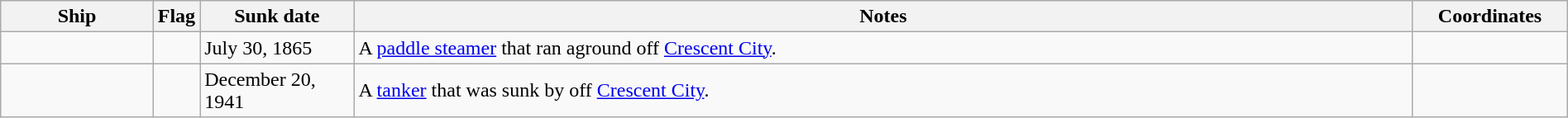<table class=wikitable | style = "width:100%">
<tr>
<th style="width:10%">Ship</th>
<th>Flag</th>
<th style="width:10%">Sunk date</th>
<th style="width:70%">Notes</th>
<th style="width:10%">Coordinates</th>
</tr>
<tr>
<td></td>
<td></td>
<td>July 30, 1865</td>
<td>A <a href='#'>paddle steamer</a> that ran aground off <a href='#'>Crescent City</a>.</td>
<td></td>
</tr>
<tr>
<td></td>
<td></td>
<td>December 20, 1941</td>
<td>A <a href='#'>tanker</a> that was sunk by  off <a href='#'>Crescent City</a>.</td>
<td></td>
</tr>
</table>
